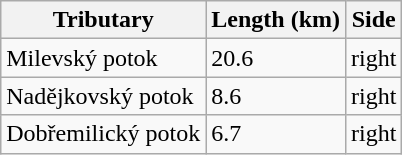<table class="wikitable">
<tr>
<th>Tributary</th>
<th>Length (km)</th>
<th>Side</th>
</tr>
<tr>
<td>Milevský potok</td>
<td>20.6</td>
<td>right</td>
</tr>
<tr>
<td>Nadějkovský potok</td>
<td>8.6</td>
<td>right</td>
</tr>
<tr>
<td>Dobřemilický potok</td>
<td>6.7</td>
<td>right</td>
</tr>
</table>
